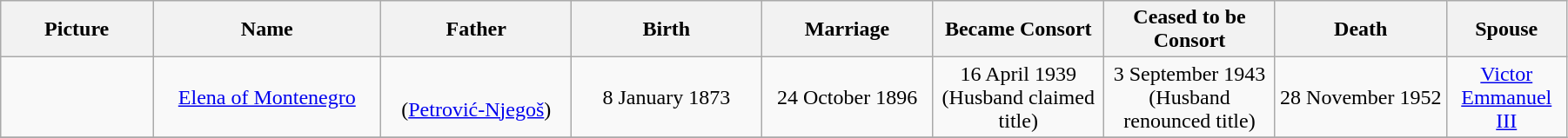<table width=95% class="wikitable">
<tr>
<th width = "8%">Picture</th>
<th width = "12%">Name</th>
<th width = "10%">Father</th>
<th width = "10%">Birth</th>
<th width = "9%">Marriage</th>
<th width = "9%">Became Consort</th>
<th width = "9%">Ceased to be Consort</th>
<th width = "9%">Death</th>
<th width = "6%">Spouse</th>
</tr>
<tr>
<td align="center"></td>
<td align="center"><a href='#'>Elena of Montenegro</a></td>
<td align=center><br>(<a href='#'>Petrović-Njegoš</a>)</td>
<td align="center">8 January 1873</td>
<td align="center">24 October 1896</td>
<td align="center">16 April 1939<br>(Husband claimed title)</td>
<td align="center">3 September 1943<br>(Husband renounced title)</td>
<td align="center">28 November 1952</td>
<td align="center"><a href='#'>Victor Emmanuel III</a></td>
</tr>
<tr>
</tr>
</table>
